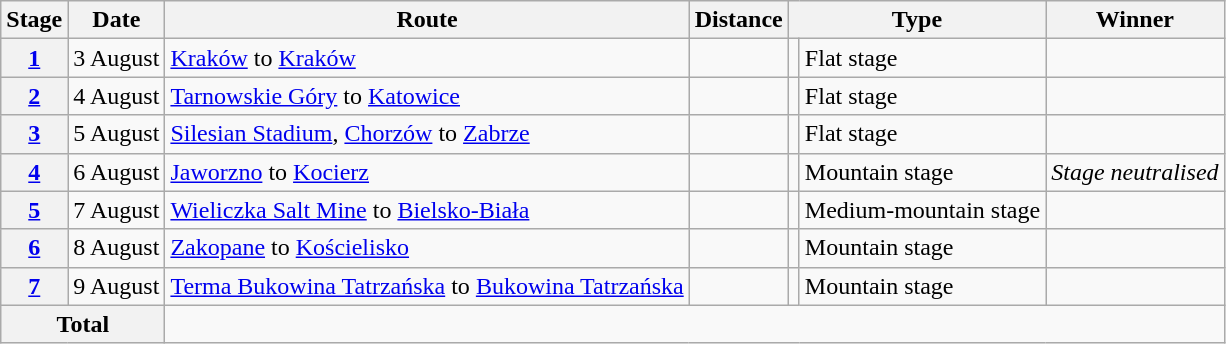<table class="wikitable">
<tr>
<th>Stage</th>
<th>Date</th>
<th>Route</th>
<th>Distance</th>
<th colspan="2">Type</th>
<th>Winner</th>
</tr>
<tr>
<th scope="row"><a href='#'>1</a></th>
<td align=right>3 August</td>
<td><a href='#'>Kraków</a> to <a href='#'>Kraków</a></td>
<td style="text-align:right;"></td>
<td></td>
<td>Flat stage</td>
<td></td>
</tr>
<tr>
<th scope="row"><a href='#'>2</a></th>
<td align=right>4 August</td>
<td><a href='#'>Tarnowskie Góry</a> to <a href='#'>Katowice</a></td>
<td style="text-align:right;"></td>
<td></td>
<td>Flat stage</td>
<td></td>
</tr>
<tr>
<th scope="row"><a href='#'>3</a></th>
<td align=right>5 August</td>
<td><a href='#'>Silesian Stadium</a>, <a href='#'>Chorzów</a> to <a href='#'>Zabrze</a></td>
<td style="text-align:right;"></td>
<td></td>
<td>Flat stage</td>
<td></td>
</tr>
<tr>
<th scope="row"><a href='#'>4</a></th>
<td align=right>6 August</td>
<td><a href='#'>Jaworzno</a> to <a href='#'>Kocierz</a></td>
<td style="text-align:right;"><s></s><br></td>
<td></td>
<td>Mountain stage</td>
<td><em>Stage neutralised</em></td>
</tr>
<tr>
<th scope="row"><a href='#'>5</a></th>
<td align=right>7 August</td>
<td><a href='#'>Wieliczka Salt Mine</a> to <a href='#'>Bielsko-Biała</a></td>
<td style="text-align:right;"></td>
<td></td>
<td>Medium-mountain stage</td>
<td></td>
</tr>
<tr>
<th scope="row"><a href='#'>6</a></th>
<td align=right>8 August</td>
<td><a href='#'>Zakopane</a> to <a href='#'>Kościelisko</a></td>
<td style="text-align:right;"></td>
<td></td>
<td>Mountain stage</td>
<td></td>
</tr>
<tr>
<th scope="row"><a href='#'>7</a></th>
<td align=right>9 August</td>
<td><a href='#'>Terma Bukowina Tatrzańska</a> to <a href='#'>Bukowina Tatrzańska</a></td>
<td style="text-align:right;"></td>
<td></td>
<td>Mountain stage</td>
<td></td>
</tr>
<tr>
<th colspan="2">Total</th>
<td colspan="5" style="text-align:center;"><s></s> </td>
</tr>
</table>
